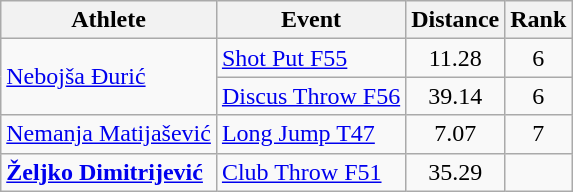<table class="wikitable">
<tr>
<th>Athlete</th>
<th>Event</th>
<th>Distance</th>
<th>Rank</th>
</tr>
<tr>
<td rowspan=2><a href='#'>Nebojša Đurić</a></td>
<td><a href='#'>Shot Put F55</a></td>
<td align=center>11.28</td>
<td align=center>6</td>
</tr>
<tr>
<td><a href='#'>Discus Throw F56</a></td>
<td align=center>39.14 </td>
<td align=center>6</td>
</tr>
<tr>
<td><a href='#'>Nemanja Matijašević</a></td>
<td><a href='#'>Long Jump T47</a></td>
<td align=center>7.07 </td>
<td align=center>7</td>
</tr>
<tr>
<td><strong><a href='#'>Željko Dimitrijević</a></strong></td>
<td><a href='#'>Club Throw F51</a></td>
<td align=center>35.29 </td>
<td align=center></td>
</tr>
</table>
